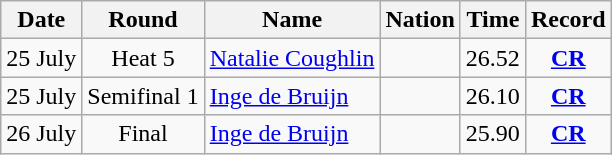<table class="wikitable" style="text-align:center">
<tr>
<th>Date</th>
<th>Round</th>
<th>Name</th>
<th>Nation</th>
<th>Time</th>
<th>Record</th>
</tr>
<tr>
<td>25 July</td>
<td>Heat 5</td>
<td align="left"><a href='#'>Natalie Coughlin</a></td>
<td align="left"></td>
<td>26.52</td>
<td><strong><a href='#'>CR</a></strong></td>
</tr>
<tr>
<td>25 July</td>
<td>Semifinal 1</td>
<td align="left"><a href='#'>Inge de Bruijn</a></td>
<td align="left"></td>
<td>26.10</td>
<td><strong><a href='#'>CR</a></strong></td>
</tr>
<tr>
<td>26 July</td>
<td>Final</td>
<td align="left"><a href='#'>Inge de Bruijn</a></td>
<td align="left"></td>
<td>25.90</td>
<td><strong><a href='#'>CR</a></strong></td>
</tr>
</table>
